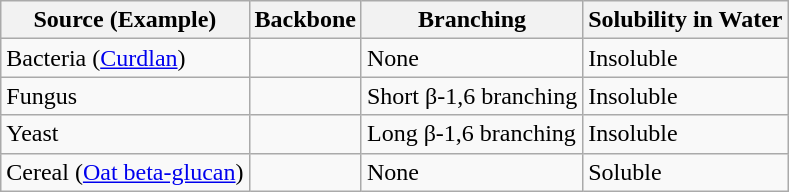<table class="wikitable skin-invert-image">
<tr>
<th>Source (Example)</th>
<th>Backbone</th>
<th>Branching</th>
<th>Solubility in Water</th>
</tr>
<tr>
<td>Bacteria (<a href='#'>Curdlan</a>)</td>
<td></td>
<td>None</td>
<td>Insoluble</td>
</tr>
<tr>
<td>Fungus</td>
<td></td>
<td>Short β-1,6 branching</td>
<td>Insoluble</td>
</tr>
<tr>
<td>Yeast</td>
<td></td>
<td>Long β-1,6 branching</td>
<td>Insoluble</td>
</tr>
<tr>
<td>Cereal (<a href='#'>Oat beta-glucan</a>)</td>
<td></td>
<td>None</td>
<td>Soluble</td>
</tr>
</table>
